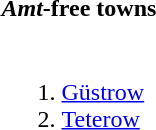<table>
<tr ---->
<th><em>Amt</em>-free towns</th>
</tr>
<tr>
<td valign=top><br><ol><li><a href='#'>Güstrow</a></li><li><a href='#'>Teterow</a></li></ol></td>
</tr>
</table>
